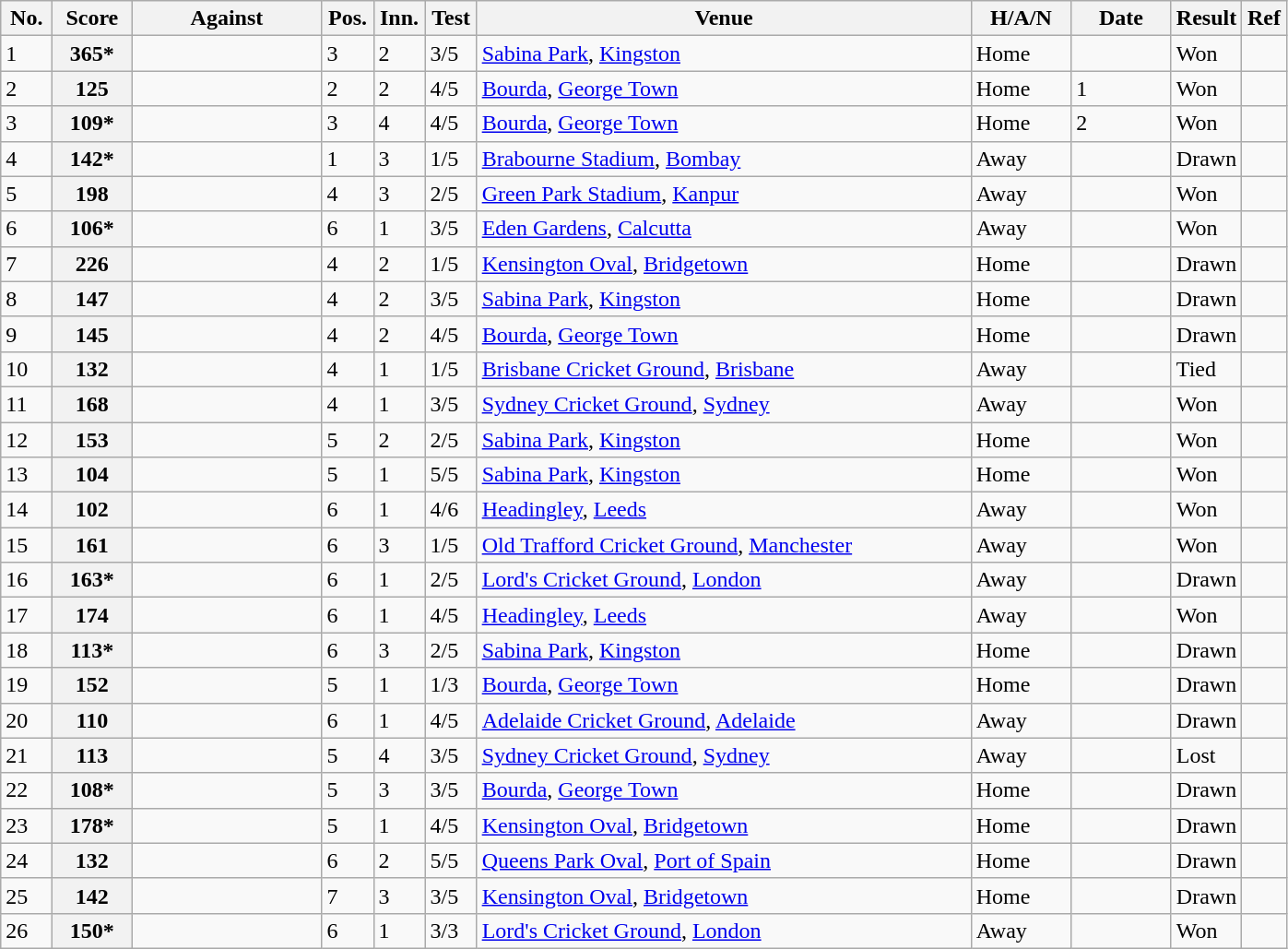<table class="wikitable sortable plainrowheaders" style="font-size: 100%">
<tr>
<th scope="col" style="width:30px;">No.</th>
<th scope="col" style="width:50px;">Score</th>
<th scope="col" style="width:130px;">Against</th>
<th scope="col" style="width:30px;">Pos.</th>
<th scope="col" style="width:30px;">Inn.</th>
<th scope="col" style="width:30px;">Test</th>
<th scope="col" style="width:350px;">Venue</th>
<th scope="col" style="width:65px;">H/A/N</th>
<th scope="col" style="width:65px;">Date</th>
<th scope="col" style="width:25px;">Result</th>
<th scope="col" style="width:25px;">Ref</th>
</tr>
<tr>
<td>1</td>
<th scope="row"> 365*</th>
<td></td>
<td>3</td>
<td>2</td>
<td>3/5</td>
<td><a href='#'>Sabina Park</a>, <a href='#'>Kingston</a></td>
<td>Home</td>
<td></td>
<td>Won</td>
<td></td>
</tr>
<tr>
<td>2</td>
<th scope="row"> 125</th>
<td></td>
<td>2</td>
<td>2</td>
<td>4/5</td>
<td><a href='#'>Bourda</a>, <a href='#'>George Town</a></td>
<td>Home</td>
<td><span>1</span></td>
<td>Won</td>
<td></td>
</tr>
<tr>
<td>3</td>
<th scope="row"> 109*</th>
<td></td>
<td>3</td>
<td>4</td>
<td>4/5</td>
<td><a href='#'>Bourda</a>, <a href='#'>George Town</a></td>
<td>Home</td>
<td><span>2</span></td>
<td>Won</td>
<td></td>
</tr>
<tr>
<td>4</td>
<th scope="row"> 142*</th>
<td></td>
<td>1</td>
<td>3</td>
<td>1/5</td>
<td><a href='#'>Brabourne Stadium</a>, <a href='#'>Bombay</a></td>
<td>Away</td>
<td></td>
<td>Drawn</td>
<td></td>
</tr>
<tr>
<td>5</td>
<th scope="row"> 198</th>
<td></td>
<td>4</td>
<td>3</td>
<td>2/5</td>
<td><a href='#'>Green Park Stadium</a>, <a href='#'>Kanpur</a></td>
<td>Away</td>
<td></td>
<td>Won</td>
<td></td>
</tr>
<tr>
<td>6</td>
<th scope="row"> 106*</th>
<td></td>
<td>6</td>
<td>1</td>
<td>3/5</td>
<td><a href='#'>Eden Gardens</a>, <a href='#'>Calcutta</a></td>
<td>Away</td>
<td></td>
<td>Won</td>
<td></td>
</tr>
<tr>
<td>7</td>
<th scope="row"> 226</th>
<td></td>
<td>4</td>
<td>2</td>
<td>1/5</td>
<td><a href='#'>Kensington Oval</a>, <a href='#'>Bridgetown</a></td>
<td>Home</td>
<td></td>
<td>Drawn</td>
<td></td>
</tr>
<tr>
<td>8</td>
<th scope="row"> 147</th>
<td></td>
<td>4</td>
<td>2</td>
<td>3/5</td>
<td><a href='#'>Sabina Park</a>, <a href='#'>Kingston</a></td>
<td>Home</td>
<td></td>
<td>Drawn</td>
<td></td>
</tr>
<tr>
<td>9</td>
<th scope="row"> 145</th>
<td></td>
<td>4</td>
<td>2</td>
<td>4/5</td>
<td><a href='#'>Bourda</a>, <a href='#'>George Town</a></td>
<td>Home</td>
<td></td>
<td>Drawn</td>
<td></td>
</tr>
<tr>
<td>10</td>
<th scope="row"> 132</th>
<td></td>
<td>4</td>
<td>1</td>
<td>1/5</td>
<td><a href='#'>Brisbane Cricket Ground</a>, <a href='#'>Brisbane</a></td>
<td>Away</td>
<td></td>
<td>Tied</td>
<td></td>
</tr>
<tr>
<td>11</td>
<th scope="row"> 168</th>
<td></td>
<td>4</td>
<td>1</td>
<td>3/5</td>
<td><a href='#'>Sydney Cricket Ground</a>, <a href='#'>Sydney</a></td>
<td>Away</td>
<td></td>
<td>Won</td>
<td></td>
</tr>
<tr>
<td>12</td>
<th scope="row"> 153</th>
<td></td>
<td>5</td>
<td>2</td>
<td>2/5</td>
<td><a href='#'>Sabina Park</a>, <a href='#'>Kingston</a></td>
<td>Home</td>
<td></td>
<td>Won</td>
<td></td>
</tr>
<tr>
<td>13</td>
<th scope="row"> 104</th>
<td></td>
<td>5</td>
<td>1</td>
<td>5/5</td>
<td><a href='#'>Sabina Park</a>, <a href='#'>Kingston</a></td>
<td>Home</td>
<td></td>
<td>Won</td>
<td></td>
</tr>
<tr>
<td>14</td>
<th scope="row"> 102</th>
<td></td>
<td>6</td>
<td>1</td>
<td>4/6</td>
<td><a href='#'>Headingley</a>, <a href='#'>Leeds</a></td>
<td>Away</td>
<td></td>
<td>Won</td>
<td></td>
</tr>
<tr>
<td>15</td>
<th scope="row"> 161 </th>
<td></td>
<td>6</td>
<td>3</td>
<td>1/5</td>
<td><a href='#'>Old Trafford Cricket Ground</a>, <a href='#'>Manchester</a></td>
<td>Away</td>
<td></td>
<td>Won</td>
<td></td>
</tr>
<tr>
<td>16</td>
<th scope="row"> 163* </th>
<td></td>
<td>6</td>
<td>1</td>
<td>2/5</td>
<td><a href='#'>Lord's Cricket Ground</a>, <a href='#'>London</a></td>
<td>Away</td>
<td></td>
<td>Drawn</td>
<td></td>
</tr>
<tr>
<td>17</td>
<th scope="row"> 174 </th>
<td></td>
<td>6</td>
<td>1</td>
<td>4/5</td>
<td><a href='#'>Headingley</a>, <a href='#'>Leeds</a></td>
<td>Away</td>
<td></td>
<td>Won</td>
<td></td>
</tr>
<tr>
<td>18</td>
<th scope="row"> 113* </th>
<td></td>
<td>6</td>
<td>3</td>
<td>2/5</td>
<td><a href='#'>Sabina Park</a>, <a href='#'>Kingston</a></td>
<td>Home</td>
<td></td>
<td>Drawn</td>
<td></td>
</tr>
<tr>
<td>19</td>
<th scope="row"> 152 </th>
<td></td>
<td>5</td>
<td>1</td>
<td>1/3</td>
<td><a href='#'>Bourda</a>, <a href='#'>George Town</a></td>
<td>Home</td>
<td></td>
<td>Drawn</td>
<td></td>
</tr>
<tr>
<td>20</td>
<th scope="row"> 110 </th>
<td></td>
<td>6</td>
<td>1</td>
<td>4/5</td>
<td><a href='#'>Adelaide Cricket Ground</a>, <a href='#'>Adelaide</a></td>
<td>Away</td>
<td></td>
<td>Drawn</td>
<td></td>
</tr>
<tr>
<td>21</td>
<th scope="row"> 113 </th>
<td></td>
<td>5</td>
<td>4</td>
<td>3/5</td>
<td><a href='#'>Sydney Cricket Ground</a>, <a href='#'>Sydney</a></td>
<td>Away</td>
<td></td>
<td>Lost</td>
<td></td>
</tr>
<tr>
<td>22</td>
<th scope="row"> 108* </th>
<td></td>
<td>5</td>
<td>3</td>
<td>3/5</td>
<td><a href='#'>Bourda</a>, <a href='#'>George Town</a></td>
<td>Home</td>
<td></td>
<td>Drawn</td>
<td></td>
</tr>
<tr>
<td>23</td>
<th scope="row"> 178* </th>
<td></td>
<td>5</td>
<td>1</td>
<td>4/5</td>
<td><a href='#'>Kensington Oval</a>, <a href='#'>Bridgetown</a></td>
<td>Home</td>
<td></td>
<td>Drawn</td>
<td></td>
</tr>
<tr>
<td>24</td>
<th scope="row"> 132 </th>
<td></td>
<td>6</td>
<td>2</td>
<td>5/5</td>
<td><a href='#'>Queens Park Oval</a>, <a href='#'>Port of Spain</a></td>
<td>Home</td>
<td></td>
<td>Drawn</td>
<td></td>
</tr>
<tr>
<td>25</td>
<th scope="row"> 142 </th>
<td></td>
<td>7</td>
<td>3</td>
<td>3/5</td>
<td><a href='#'>Kensington Oval</a>, <a href='#'>Bridgetown</a></td>
<td>Home</td>
<td></td>
<td>Drawn</td>
<td></td>
</tr>
<tr>
<td>26</td>
<th scope="row"> 150*</th>
<td></td>
<td>6</td>
<td>1</td>
<td>3/3</td>
<td><a href='#'>Lord's Cricket Ground</a>, <a href='#'>London</a></td>
<td>Away</td>
<td></td>
<td>Won</td>
<td></td>
</tr>
</table>
